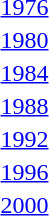<table>
<tr>
<td><a href='#'>1976</a></td>
<td></td>
<td></td>
<td></td>
</tr>
<tr>
<td><a href='#'>1980</a></td>
<td></td>
<td></td>
<td></td>
</tr>
<tr>
<td><a href='#'>1984</a></td>
<td></td>
<td></td>
<td></td>
</tr>
<tr>
<td><a href='#'>1988</a></td>
<td></td>
<td></td>
<td></td>
</tr>
<tr>
<td><a href='#'>1992</a></td>
<td></td>
<td></td>
<td></td>
</tr>
<tr>
<td><a href='#'>1996</a></td>
<td></td>
<td></td>
<td></td>
</tr>
<tr>
<td><a href='#'>2000</a></td>
<td></td>
<td></td>
<td></td>
</tr>
</table>
